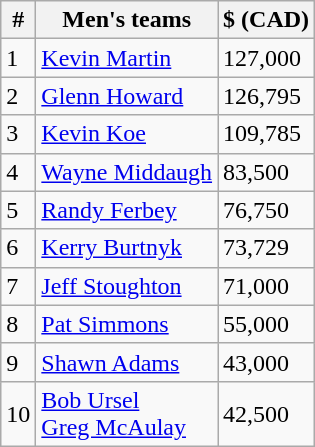<table class="wikitable">
<tr>
<th>#</th>
<th>Men's teams</th>
<th>$ (CAD)</th>
</tr>
<tr>
<td>1</td>
<td><a href='#'>Kevin Martin</a></td>
<td>127,000</td>
</tr>
<tr>
<td>2</td>
<td><a href='#'>Glenn Howard</a></td>
<td>126,795</td>
</tr>
<tr>
<td>3</td>
<td><a href='#'>Kevin Koe</a></td>
<td>109,785</td>
</tr>
<tr>
<td>4</td>
<td><a href='#'>Wayne Middaugh</a></td>
<td>83,500</td>
</tr>
<tr>
<td>5</td>
<td><a href='#'>Randy Ferbey</a></td>
<td>76,750</td>
</tr>
<tr>
<td>6</td>
<td><a href='#'>Kerry Burtnyk</a></td>
<td>73,729</td>
</tr>
<tr>
<td>7</td>
<td><a href='#'>Jeff Stoughton</a></td>
<td>71,000</td>
</tr>
<tr>
<td>8</td>
<td><a href='#'>Pat Simmons</a></td>
<td>55,000</td>
</tr>
<tr>
<td>9</td>
<td><a href='#'>Shawn Adams</a></td>
<td>43,000</td>
</tr>
<tr>
<td>10</td>
<td><a href='#'>Bob Ursel</a> <br> <a href='#'>Greg McAulay</a></td>
<td>42,500</td>
</tr>
</table>
